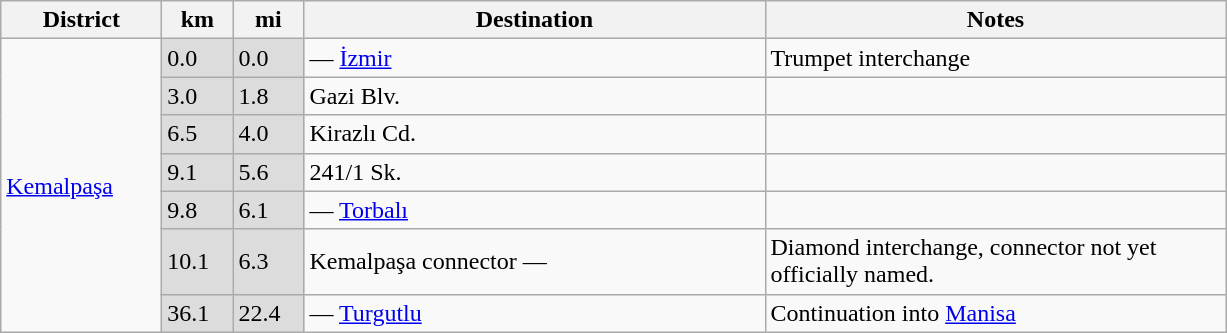<table class="wikitable">
<tr>
<th width=100>District</th>
<th width=40>km</th>
<th width=40>mi</th>
<th width=300>Destination</th>
<th width=300>Notes</th>
</tr>
<tr>
<td rowspan="7"><a href='#'>Kemalpaşa</a></td>
<td style='background: #dcdcdc'>0.0</td>
<td style='background: #dcdcdc'>0.0</td>
<td> — <a href='#'>İzmir</a></td>
<td>Trumpet interchange</td>
</tr>
<tr>
<td style='background: #dcdcdc'>3.0</td>
<td style='background: #dcdcdc'>1.8</td>
<td>Gazi Blv.</td>
<td></td>
</tr>
<tr>
<td style='background: #dcdcdc'>6.5</td>
<td style='background: #dcdcdc'>4.0</td>
<td>Kirazlı Cd.</td>
<td></td>
</tr>
<tr>
<td style='background: #dcdcdc'>9.1</td>
<td style='background: #dcdcdc'>5.6</td>
<td>241/1 Sk.</td>
<td></td>
</tr>
<tr>
<td style='background: #dcdcdc'>9.8</td>
<td style='background: #dcdcdc'>6.1</td>
<td> — <a href='#'>Torbalı</a></td>
<td></td>
</tr>
<tr>
<td style='background: #dcdcdc'>10.1</td>
<td style='background: #dcdcdc'>6.3</td>
<td>Kemalpaşa connector — </td>
<td>Diamond interchange, connector not yet officially named.</td>
</tr>
<tr>
<td style='background: #dcdcdc'>36.1</td>
<td style='background: #dcdcdc'>22.4</td>
<td> — <a href='#'>Turgutlu</a></td>
<td>Continuation into <a href='#'>Manisa</a></td>
</tr>
</table>
